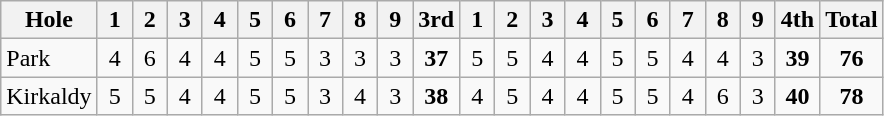<table class="wikitable" style="text-align:center">
<tr>
<th>Hole</th>
<th> 1 </th>
<th> 2 </th>
<th> 3 </th>
<th> 4 </th>
<th> 5 </th>
<th> 6 </th>
<th> 7 </th>
<th> 8 </th>
<th> 9 </th>
<th>3rd</th>
<th> 1 </th>
<th> 2 </th>
<th> 3 </th>
<th> 4 </th>
<th> 5 </th>
<th> 6 </th>
<th> 7 </th>
<th> 8 </th>
<th> 9 </th>
<th>4th</th>
<th>Total</th>
</tr>
<tr>
<td align=left> Park</td>
<td>4</td>
<td>6</td>
<td>4</td>
<td>4</td>
<td>5</td>
<td>5</td>
<td>3</td>
<td>3</td>
<td>3</td>
<td><strong>37</strong></td>
<td>5</td>
<td>5</td>
<td>4</td>
<td>4</td>
<td>5</td>
<td>5</td>
<td>4</td>
<td>4</td>
<td>3</td>
<td><strong>39</strong></td>
<td><strong>76</strong></td>
</tr>
<tr>
<td align=left> Kirkaldy</td>
<td>5</td>
<td>5</td>
<td>4</td>
<td>4</td>
<td>5</td>
<td>5</td>
<td>3</td>
<td>4</td>
<td>3</td>
<td><strong>38</strong></td>
<td>4</td>
<td>5</td>
<td>4</td>
<td>4</td>
<td>5</td>
<td>5</td>
<td>4</td>
<td>6</td>
<td>3</td>
<td><strong>40</strong></td>
<td><strong>78</strong></td>
</tr>
</table>
